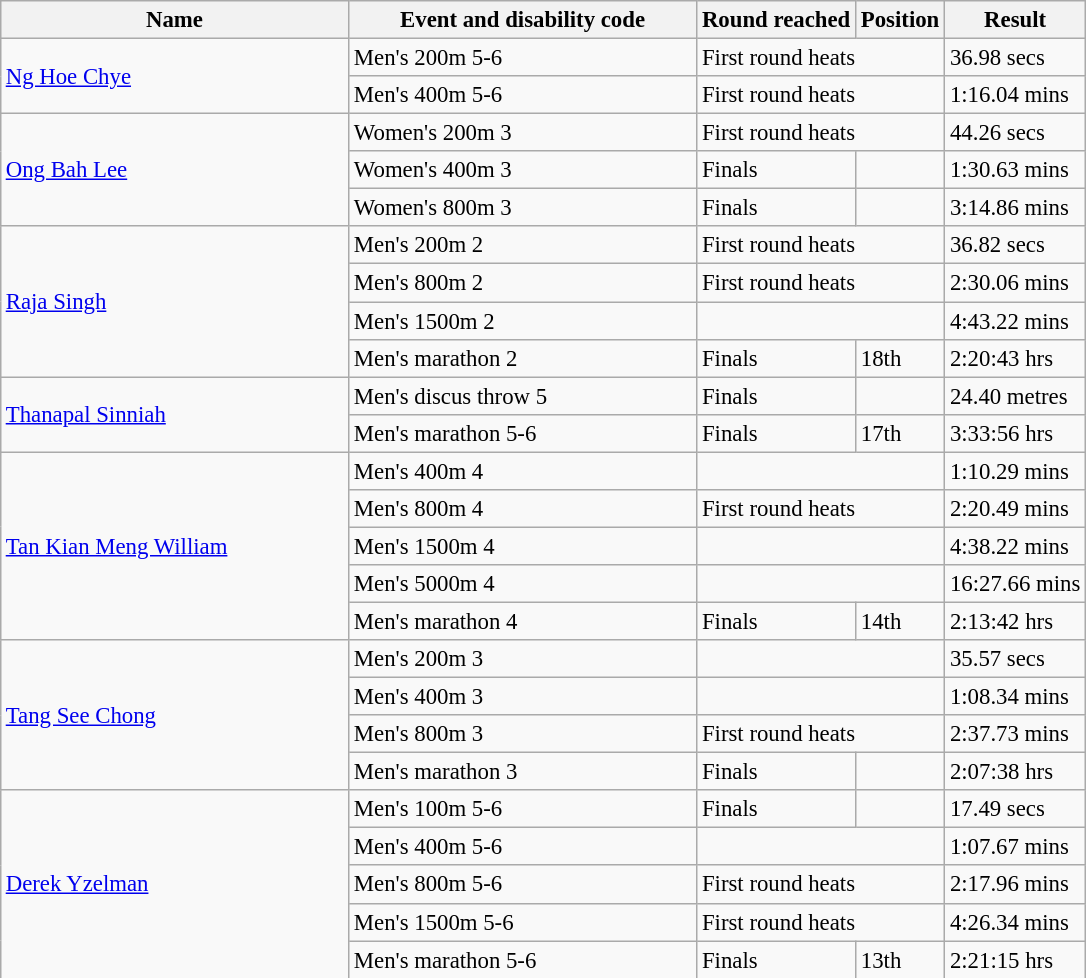<table class="wikitable sortable"  style="font-size:95%; margin-left: auto; margin-right: auto; border: none;">
<tr>
<th scope="col" style="width: 225px;">Name</th>
<th scope="col" style="width: 225px;">Event and disability code</th>
<th>Round reached</th>
<th>Position</th>
<th>Result</th>
</tr>
<tr>
<td rowspan="2"><a href='#'>Ng Hoe Chye</a></td>
<td>Men's 200m 5-6</td>
<td colspan="2">First round heats</td>
<td>36.98 secs </td>
</tr>
<tr>
<td>Men's 400m 5-6</td>
<td colspan="2">First round heats</td>
<td>1:16.04 mins </td>
</tr>
<tr>
<td rowspan="3"><a href='#'>Ong Bah Lee</a></td>
<td>Women's 200m 3</td>
<td colspan="2">First round heats</td>
<td>44.26 secs </td>
</tr>
<tr>
<td>Women's 400m 3</td>
<td>Finals</td>
<td></td>
<td>1:30.63 mins </td>
</tr>
<tr>
<td>Women's 800m 3</td>
<td>Finals</td>
<td></td>
<td>3:14.86 mins </td>
</tr>
<tr>
<td rowspan="4"><a href='#'>Raja Singh</a></td>
<td>Men's 200m 2</td>
<td colspan="2">First round heats</td>
<td>36.82 secs </td>
</tr>
<tr>
<td>Men's 800m 2</td>
<td colspan="2">First round heats</td>
<td>2:30.06 mins </td>
</tr>
<tr>
<td>Men's 1500m 2</td>
<td colspan="2"></td>
<td>4:43.22 mins </td>
</tr>
<tr>
<td>Men's marathon 2</td>
<td>Finals</td>
<td>18th</td>
<td>2:20:43 hrs </td>
</tr>
<tr>
<td rowspan="2"><a href='#'>Thanapal Sinniah</a></td>
<td>Men's discus throw 5</td>
<td>Finals</td>
<td></td>
<td>24.40 metres </td>
</tr>
<tr>
<td>Men's marathon 5-6</td>
<td>Finals</td>
<td>17th</td>
<td>3:33:56 hrs </td>
</tr>
<tr>
<td rowspan="5"><a href='#'>Tan Kian Meng William</a></td>
<td>Men's 400m 4</td>
<td colspan="2"></td>
<td>1:10.29 mins </td>
</tr>
<tr>
<td>Men's 800m 4</td>
<td colspan="2">First round heats</td>
<td>2:20.49 mins </td>
</tr>
<tr>
<td>Men's 1500m 4</td>
<td colspan="2"></td>
<td>4:38.22 mins </td>
</tr>
<tr>
<td>Men's 5000m 4</td>
<td colspan="2"></td>
<td>16:27.66 mins </td>
</tr>
<tr>
<td>Men's marathon 4</td>
<td>Finals</td>
<td>14th</td>
<td>2:13:42 hrs </td>
</tr>
<tr>
<td rowspan="4"><a href='#'>Tang See Chong</a></td>
<td>Men's 200m 3</td>
<td colspan="2"></td>
<td>35.57 secs </td>
</tr>
<tr>
<td>Men's 400m 3</td>
<td colspan="2"></td>
<td>1:08.34 mins </td>
</tr>
<tr>
<td>Men's 800m 3</td>
<td colspan="2">First round heats</td>
<td>2:37.73 mins </td>
</tr>
<tr>
<td>Men's marathon 3</td>
<td>Finals</td>
<td></td>
<td>2:07:38 hrs </td>
</tr>
<tr>
<td rowspan="5"><a href='#'>Derek Yzelman</a></td>
<td>Men's 100m 5-6</td>
<td>Finals</td>
<td></td>
<td>17.49 secs </td>
</tr>
<tr>
<td>Men's 400m 5-6</td>
<td colspan="2"></td>
<td>1:07.67 mins </td>
</tr>
<tr>
<td>Men's 800m 5-6</td>
<td colspan="2">First round heats</td>
<td>2:17.96 mins </td>
</tr>
<tr>
<td>Men's 1500m 5-6</td>
<td colspan="2">First round heats</td>
<td>4:26.34 mins </td>
</tr>
<tr>
<td>Men's marathon 5-6</td>
<td>Finals</td>
<td>13th</td>
<td>2:21:15 hrs </td>
</tr>
<tr>
</tr>
</table>
